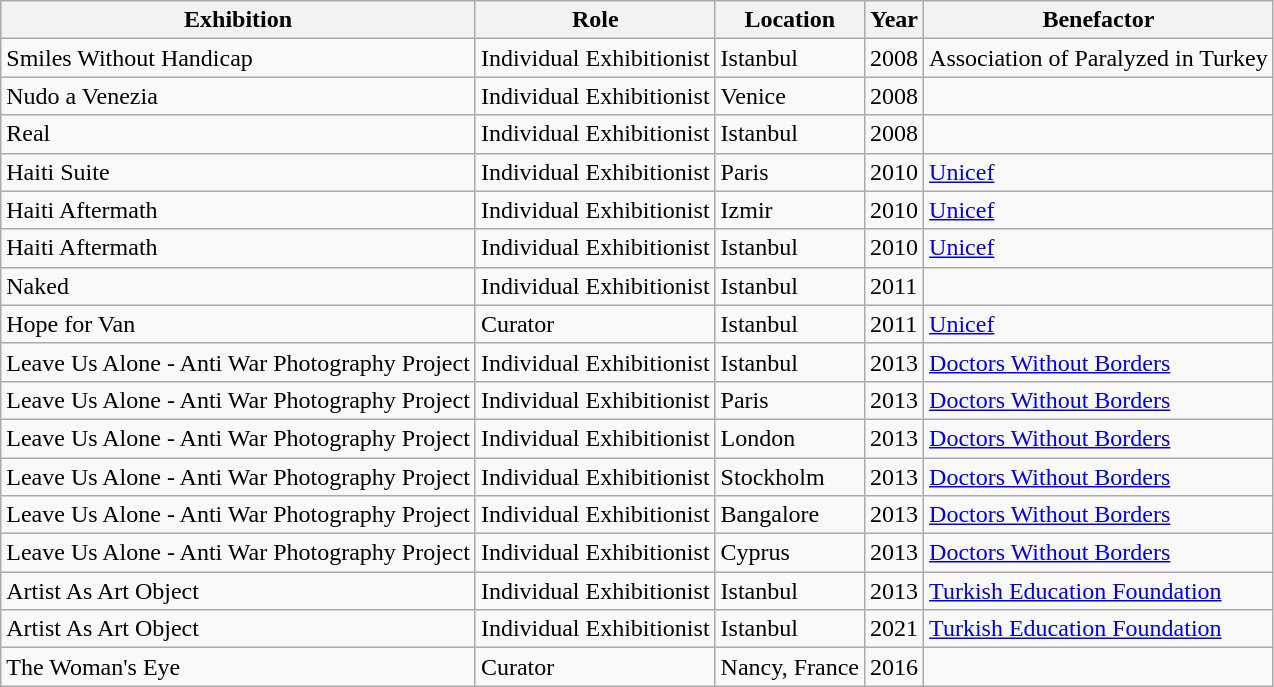<table class="wikitable">
<tr>
<th>Exhibition</th>
<th>Role</th>
<th>Location</th>
<th>Year</th>
<th>Benefactor</th>
</tr>
<tr>
<td>Smiles Without Handicap</td>
<td>Individual Exhibitionist</td>
<td>Istanbul</td>
<td>2008</td>
<td>Association of Paralyzed in Turkey</td>
</tr>
<tr>
<td>Nudo a Venezia</td>
<td>Individual Exhibitionist</td>
<td>Venice</td>
<td>2008</td>
<td></td>
</tr>
<tr>
<td>Real</td>
<td>Individual Exhibitionist</td>
<td>Istanbul</td>
<td>2008</td>
<td></td>
</tr>
<tr>
<td>Haiti Suite </td>
<td>Individual Exhibitionist</td>
<td>Paris</td>
<td>2010</td>
<td><a href='#'>Unicef</a></td>
</tr>
<tr>
<td>Haiti Aftermath </td>
<td>Individual Exhibitionist</td>
<td>Izmir</td>
<td>2010</td>
<td><a href='#'>Unicef</a></td>
</tr>
<tr>
<td>Haiti Aftermath </td>
<td>Individual Exhibitionist</td>
<td>Istanbul</td>
<td>2010</td>
<td><a href='#'>Unicef</a></td>
</tr>
<tr>
<td>Naked</td>
<td>Individual Exhibitionist</td>
<td>Istanbul</td>
<td>2011</td>
<td></td>
</tr>
<tr>
<td>Hope for Van </td>
<td>Curator</td>
<td>Istanbul</td>
<td>2011</td>
<td><a href='#'>Unicef</a></td>
</tr>
<tr>
<td>Leave Us Alone - Anti War Photography Project </td>
<td>Individual Exhibitionist</td>
<td>Istanbul</td>
<td>2013</td>
<td><a href='#'>Doctors Without Borders</a></td>
</tr>
<tr>
<td>Leave Us Alone - Anti War Photography Project </td>
<td>Individual Exhibitionist</td>
<td>Paris</td>
<td>2013</td>
<td><a href='#'>Doctors Without Borders</a></td>
</tr>
<tr>
<td>Leave Us Alone - Anti War Photography Project </td>
<td>Individual Exhibitionist</td>
<td>London</td>
<td>2013</td>
<td><a href='#'>Doctors Without Borders</a></td>
</tr>
<tr>
<td>Leave Us Alone - Anti War Photography Project </td>
<td>Individual Exhibitionist</td>
<td>Stockholm</td>
<td>2013</td>
<td><a href='#'>Doctors Without Borders</a></td>
</tr>
<tr>
<td>Leave Us Alone - Anti War Photography Project </td>
<td>Individual Exhibitionist</td>
<td>Bangalore</td>
<td>2013</td>
<td><a href='#'>Doctors Without Borders</a></td>
</tr>
<tr>
<td>Leave Us Alone - Anti War Photography Project </td>
<td>Individual Exhibitionist</td>
<td>Cyprus</td>
<td>2013</td>
<td><a href='#'>Doctors Without Borders</a></td>
</tr>
<tr>
<td>Artist As Art Object</td>
<td>Individual Exhibitionist</td>
<td>Istanbul</td>
<td>2013</td>
<td><a href='#'>Turkish Education Foundation</a></td>
</tr>
<tr>
<td>Artist As Art Object</td>
<td>Individual Exhibitionist</td>
<td>Istanbul</td>
<td>2021</td>
<td><a href='#'>Turkish Education Foundation</a></td>
</tr>
<tr>
<td>The Woman's Eye </td>
<td>Curator</td>
<td>Nancy, France</td>
<td>2016</td>
<td></td>
</tr>
</table>
